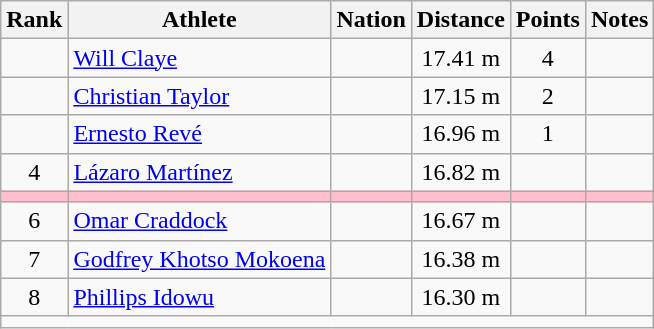<table class="wikitable sortable" style="text-align:center;">
<tr>
<th scope="col" style="width: 10px;">Rank</th>
<th scope="col">Athlete</th>
<th scope="col">Nation</th>
<th scope="col">Distance</th>
<th scope="col">Points</th>
<th scope="col">Notes</th>
</tr>
<tr>
<td></td>
<td align="left"><a href='#'>Will Claye</a></td>
<td align="left"></td>
<td>17.41 m </td>
<td>4</td>
<td></td>
</tr>
<tr>
<td></td>
<td align="left"><a href='#'>Christian Taylor</a></td>
<td align="left"></td>
<td>17.15 m </td>
<td>2</td>
<td></td>
</tr>
<tr>
<td></td>
<td align="left"><a href='#'>Ernesto Revé</a></td>
<td align="left"></td>
<td>16.96 m </td>
<td>1</td>
<td></td>
</tr>
<tr>
<td>4</td>
<td align="left"><a href='#'>Lázaro Martínez</a></td>
<td align="left"></td>
<td>16.82 m </td>
<td></td>
<td></td>
</tr>
<tr bgcolor=pink>
<td></td>
<td align="left"></td>
<td align="left"></td>
<td></td>
<td></td>
<td></td>
</tr>
<tr>
<td>6</td>
<td align="left"><a href='#'>Omar Craddock</a></td>
<td align="left"></td>
<td>16.67 m </td>
<td></td>
<td></td>
</tr>
<tr>
<td>7</td>
<td align="left"><a href='#'>Godfrey Khotso Mokoena</a></td>
<td align="left"></td>
<td>16.38 m </td>
<td></td>
<td></td>
</tr>
<tr>
<td>8</td>
<td align="left"><a href='#'>Phillips Idowu</a></td>
<td align="left"></td>
<td>16.30 m </td>
<td></td>
<td></td>
</tr>
<tr class="sortbottom">
<td colspan="6"></td>
</tr>
</table>
